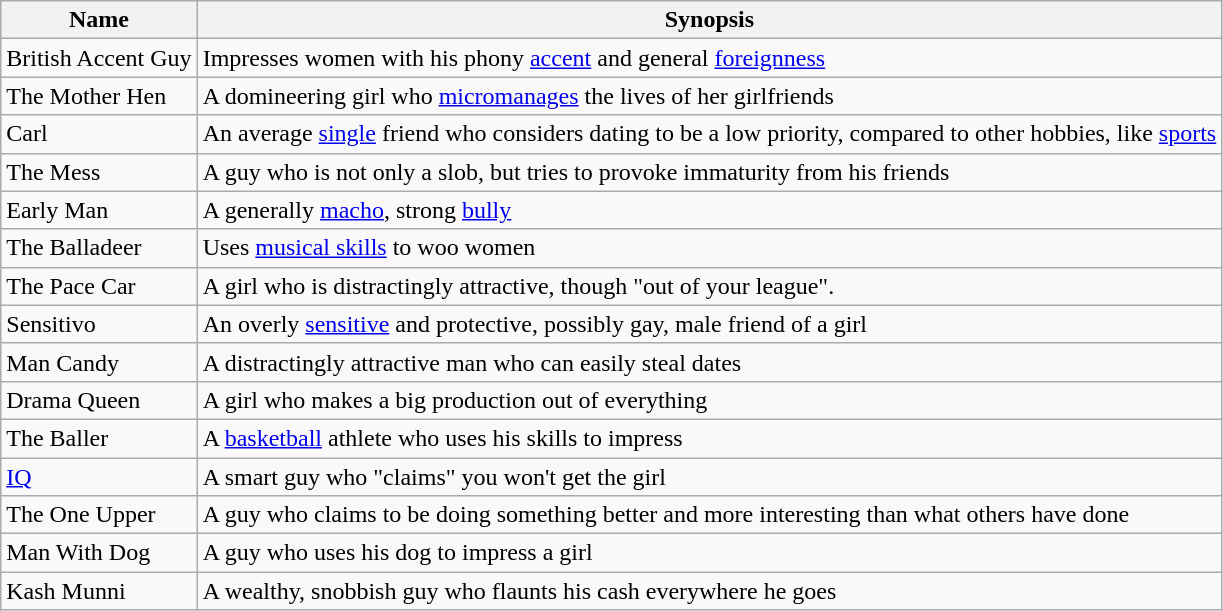<table class="wikitable sortable">
<tr>
<th>Name</th>
<th>Synopsis</th>
</tr>
<tr>
<td>British Accent Guy</td>
<td>Impresses women with his phony <a href='#'>accent</a> and general <a href='#'>foreignness</a></td>
</tr>
<tr>
<td>The Mother Hen</td>
<td>A domineering girl who <a href='#'>micromanages</a> the lives of her girlfriends</td>
</tr>
<tr>
<td>Carl</td>
<td>An average <a href='#'>single</a> friend who considers dating to be a low priority, compared to other hobbies, like <a href='#'>sports</a></td>
</tr>
<tr>
<td>The Mess</td>
<td>A guy who is not only a slob, but tries to provoke immaturity from his friends</td>
</tr>
<tr>
<td>Early Man</td>
<td>A generally <a href='#'>macho</a>, strong <a href='#'>bully</a></td>
</tr>
<tr>
<td>The Balladeer</td>
<td>Uses <a href='#'>musical skills</a> to woo women</td>
</tr>
<tr>
<td>The Pace Car</td>
<td>A girl who is distractingly attractive, though "out of your league".</td>
</tr>
<tr>
<td>Sensitivo</td>
<td>An overly <a href='#'>sensitive</a> and protective, possibly gay, male friend of a girl</td>
</tr>
<tr>
<td>Man Candy</td>
<td>A distractingly attractive man who can easily steal dates</td>
</tr>
<tr>
<td>Drama Queen</td>
<td>A girl who makes a big production out of everything</td>
</tr>
<tr>
<td>The Baller</td>
<td>A <a href='#'>basketball</a> athlete who uses his skills to impress</td>
</tr>
<tr>
<td><a href='#'>IQ</a></td>
<td>A smart guy who "claims" you won't get the girl</td>
</tr>
<tr>
<td>The One Upper</td>
<td>A guy who claims to be doing something better and more interesting than what others have done</td>
</tr>
<tr>
<td>Man With Dog</td>
<td>A guy who uses his dog to impress a girl</td>
</tr>
<tr>
<td>Kash Munni</td>
<td>A wealthy, snobbish guy who flaunts his cash everywhere he goes</td>
</tr>
</table>
